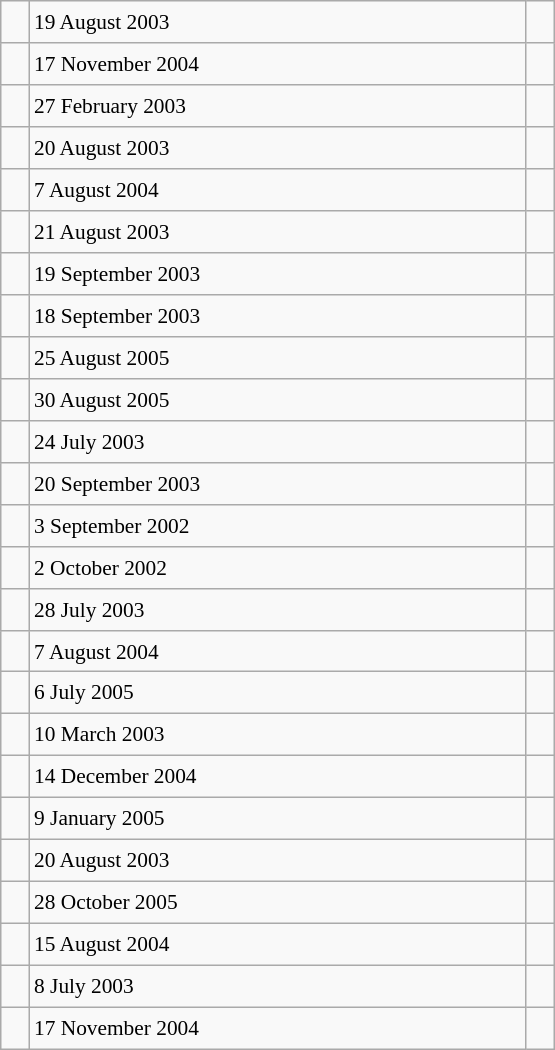<table class="wikitable" style="font-size: 89%; float: left; width: 26em; margin-right: 1em; height: 700px">
<tr>
<td></td>
<td>19 August 2003</td>
<td></td>
</tr>
<tr>
<td></td>
<td>17 November 2004</td>
<td></td>
</tr>
<tr>
<td></td>
<td>27 February 2003</td>
<td></td>
</tr>
<tr>
<td></td>
<td>20 August 2003</td>
<td></td>
</tr>
<tr>
<td></td>
<td>7 August 2004</td>
<td></td>
</tr>
<tr>
<td></td>
<td>21 August 2003</td>
<td></td>
</tr>
<tr>
<td></td>
<td>19 September 2003</td>
<td></td>
</tr>
<tr>
<td></td>
<td>18 September 2003</td>
<td></td>
</tr>
<tr>
<td></td>
<td>25 August 2005</td>
<td></td>
</tr>
<tr>
<td></td>
<td>30 August 2005</td>
<td></td>
</tr>
<tr>
<td></td>
<td>24 July 2003</td>
<td></td>
</tr>
<tr>
<td></td>
<td>20 September 2003</td>
<td></td>
</tr>
<tr>
<td></td>
<td>3 September 2002</td>
<td></td>
</tr>
<tr>
<td></td>
<td>2 October 2002</td>
<td></td>
</tr>
<tr>
<td></td>
<td>28 July 2003</td>
<td></td>
</tr>
<tr>
<td></td>
<td>7 August 2004</td>
<td></td>
</tr>
<tr>
<td></td>
<td>6 July 2005</td>
<td></td>
</tr>
<tr>
<td></td>
<td>10 March 2003</td>
<td></td>
</tr>
<tr>
<td></td>
<td>14 December 2004</td>
<td></td>
</tr>
<tr>
<td></td>
<td>9 January 2005</td>
<td></td>
</tr>
<tr>
<td></td>
<td>20 August 2003</td>
<td></td>
</tr>
<tr>
<td></td>
<td>28 October 2005</td>
<td></td>
</tr>
<tr>
<td></td>
<td>15 August 2004</td>
<td></td>
</tr>
<tr>
<td></td>
<td>8 July 2003</td>
<td></td>
</tr>
<tr>
<td></td>
<td>17 November 2004</td>
<td></td>
</tr>
</table>
